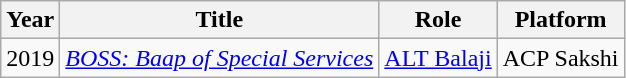<table class="wikitable">
<tr>
<th>Year</th>
<th>Title</th>
<th>Role</th>
<th>Platform</th>
</tr>
<tr>
<td>2019</td>
<td><em><a href='#'>BOSS: Baap of Special Services</a></em></td>
<td><a href='#'>ALT Balaji</a></td>
<td>ACP Sakshi</td>
</tr>
</table>
